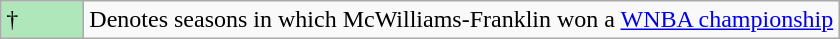<table class="wikitable">
<tr>
<td style="background:#afe6ba; width:3em;">†</td>
<td>Denotes seasons in which McWilliams-Franklin won a <a href='#'>WNBA championship</a></td>
</tr>
</table>
